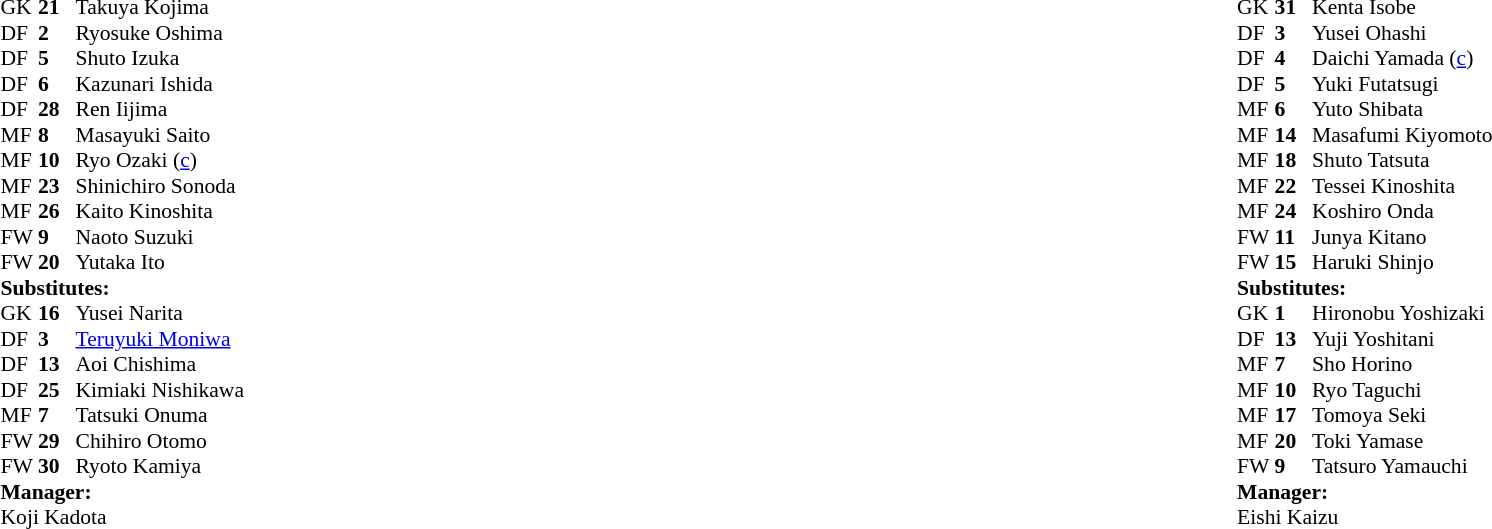<table style="width:100%">
<tr>
<td style="vertical-align:top;width:40%"><br><table style="font-size:90%" cellspacing="0" cellpadding="0">
<tr>
<th width=25></th>
<th width=25></th>
</tr>
<tr>
<td>GK</td>
<td><strong>21</strong></td>
<td> Takuya Kojima</td>
</tr>
<tr>
<td>DF</td>
<td><strong>2</strong></td>
<td> Ryosuke Oshima</td>
</tr>
<tr>
<td>DF</td>
<td><strong>5</strong></td>
<td> Shuto Izuka</td>
</tr>
<tr>
<td>DF</td>
<td><strong>6</strong></td>
<td> Kazunari Ishida</td>
<td></td>
<td></td>
</tr>
<tr>
<td>DF</td>
<td><strong>28</strong></td>
<td> Ren Iijima</td>
</tr>
<tr>
<td>MF</td>
<td><strong>8</strong></td>
<td> Masayuki Saito</td>
</tr>
<tr>
<td>MF</td>
<td><strong>10</strong></td>
<td> Ryo Ozaki (<a href='#'>c</a>)</td>
</tr>
<tr>
<td>MF</td>
<td><strong>23</strong></td>
<td> Shinichiro Sonoda</td>
<td></td>
<td></td>
</tr>
<tr>
<td>MF</td>
<td><strong>26</strong></td>
<td> Kaito Kinoshita</td>
<td></td>
<td></td>
</tr>
<tr>
<td>FW</td>
<td><strong>9</strong></td>
<td> Naoto Suzuki</td>
</tr>
<tr>
<td>FW</td>
<td><strong>20</strong></td>
<td> Yutaka Ito</td>
<td></td>
<td></td>
</tr>
<tr>
<td colspan=4><strong>Substitutes:</strong></td>
</tr>
<tr>
<td>GK</td>
<td><strong>16</strong></td>
<td> Yusei Narita</td>
</tr>
<tr>
<td>DF</td>
<td><strong>3</strong></td>
<td> <a href='#'>Teruyuki Moniwa</a></td>
</tr>
<tr>
<td>DF</td>
<td><strong>13</strong></td>
<td> Aoi Chishima</td>
</tr>
<tr>
<td>DF</td>
<td><strong>25</strong></td>
<td> Kimiaki Nishikawa</td>
</tr>
<tr>
<td>MF</td>
<td><strong>7</strong></td>
<td> Tatsuki Onuma</td>
<td></td>
<td></td>
</tr>
<tr>
<td>FW</td>
<td><strong>29</strong></td>
<td> Chihiro Otomo</td>
<td></td>
<td></td>
</tr>
<tr>
<td>FW</td>
<td><strong>30</strong></td>
<td> Ryoto Kamiya</td>
<td></td>
<td></td>
</tr>
<tr>
<td colspan=4><strong>Manager:</strong></td>
</tr>
<tr>
<td colspan="4"> Koji Kadota</td>
</tr>
</table>
</td>
<td style="vertical-align:top; width:50%"><br><table cellspacing="0" cellpadding="0" style="font-size:90%; margin:auto">
<tr>
<th width=25></th>
<th width=25></th>
</tr>
<tr>
<td>GK</td>
<td><strong>31</strong></td>
<td> Kenta Isobe</td>
</tr>
<tr>
<td>DF</td>
<td><strong>3</strong></td>
<td> Yusei Ohashi</td>
</tr>
<tr>
<td>DF</td>
<td><strong>4</strong></td>
<td> Daichi Yamada (<a href='#'>c</a>)</td>
</tr>
<tr>
<td>DF</td>
<td><strong>5</strong></td>
<td> Yuki Futatsugi</td>
</tr>
<tr>
<td>MF</td>
<td><strong>6</strong></td>
<td> Yuto Shibata</td>
<td></td>
<td></td>
</tr>
<tr>
<td>MF</td>
<td><strong>14</strong></td>
<td> Masafumi Kiyomoto</td>
</tr>
<tr>
<td>MF</td>
<td><strong>18</strong></td>
<td> Shuto Tatsuta</td>
<td></td>
<td></td>
</tr>
<tr>
<td>MF</td>
<td><strong>22</strong></td>
<td> Tessei Kinoshita</td>
<td></td>
<td></td>
</tr>
<tr>
<td>MF</td>
<td><strong>24</strong></td>
<td> Koshiro Onda</td>
</tr>
<tr>
<td>FW</td>
<td><strong>11</strong></td>
<td> Junya Kitano</td>
<td></td>
<td></td>
</tr>
<tr>
<td>FW</td>
<td><strong>15</strong></td>
<td> Haruki Shinjo</td>
<td></td>
<td></td>
</tr>
<tr>
<td colspan=4><strong>Substitutes:</strong></td>
</tr>
<tr>
<td>GK</td>
<td><strong>1</strong></td>
<td> Hironobu Yoshizaki</td>
</tr>
<tr>
<td>DF</td>
<td><strong>13</strong></td>
<td> Yuji Yoshitani</td>
<td></td>
<td></td>
</tr>
<tr>
<td>MF</td>
<td><strong>7</strong></td>
<td> Sho Horino</td>
<td></td>
<td></td>
</tr>
<tr>
<td>MF</td>
<td><strong>10</strong></td>
<td> Ryo Taguchi</td>
</tr>
<tr>
<td>MF</td>
<td><strong>17</strong></td>
<td> Tomoya Seki</td>
<td></td>
<td></td>
</tr>
<tr>
<td>MF</td>
<td><strong>20</strong></td>
<td> Toki Yamase</td>
<td></td>
<td></td>
</tr>
<tr>
<td>FW</td>
<td><strong>9</strong></td>
<td> Tatsuro Yamauchi</td>
<td></td>
<td></td>
</tr>
<tr>
<td colspan=4><strong>Manager:</strong></td>
</tr>
<tr>
<td colspan="4"> Eishi Kaizu</td>
</tr>
</table>
</td>
</tr>
</table>
